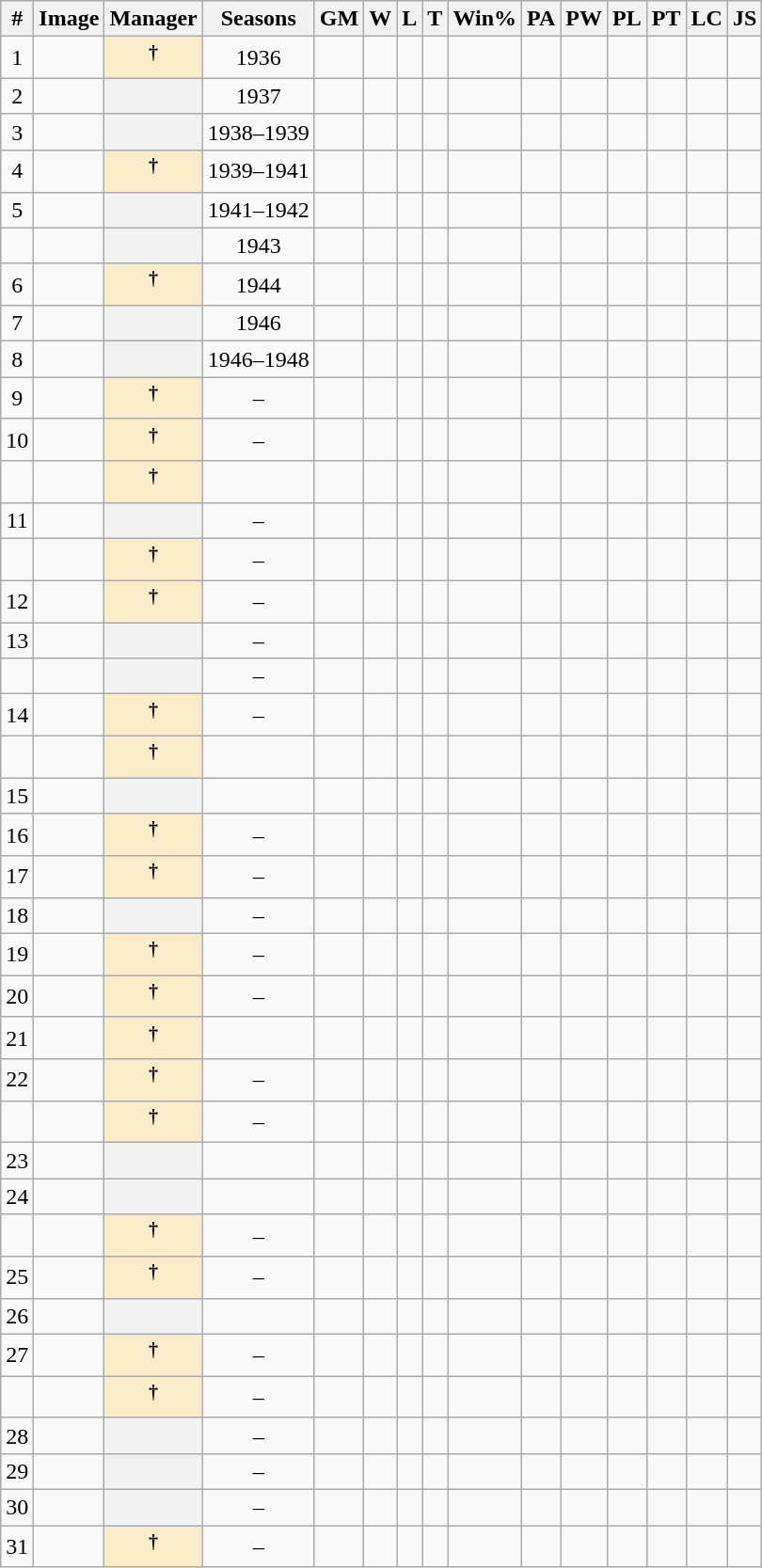<table class="wikitable sortable plainrowheaders" style="text-align:center">
<tr>
<th scope="col">#</th>
<th scope="col">Image</th>
<th scope="col">Manager</th>
<th scope="col">Seasons</th>
<th scope="col">GM</th>
<th scope="col">W</th>
<th scope="col">L</th>
<th scope="col">T</th>
<th scope="col">Win%</th>
<th scope="col">PA</th>
<th scope="col">PW</th>
<th scope="col">PL</th>
<th scope="col">PT</th>
<th scope="col">LC</th>
<th scope="col">JS</th>
</tr>
<tr>
<td align="center">1</td>
<td></td>
<th scope="row" style="background-color:#faecc8; text-align: center;"><sup>†</sup></th>
<td>1936</td>
<td></td>
<td></td>
<td></td>
<td></td>
<td></td>
<td></td>
<td></td>
<td></td>
<td></td>
<td></td>
<td></td>
</tr>
<tr>
<td align="center">2</td>
<td></td>
<th scope="row" style="text-align: center;"></th>
<td>1937</td>
<td></td>
<td></td>
<td></td>
<td></td>
<td></td>
<td></td>
<td></td>
<td></td>
<td></td>
<td></td>
<td></td>
</tr>
<tr>
<td align="center">3</td>
<td></td>
<th scope="row" style="text-align: center;"></th>
<td>1938–1939</td>
<td></td>
<td></td>
<td></td>
<td></td>
<td></td>
<td></td>
<td></td>
<td></td>
<td></td>
<td></td>
<td></td>
</tr>
<tr>
<td align="center">4</td>
<td></td>
<th scope="row" style="background-color:#faecc8; text-align: center;"><sup>†</sup></th>
<td>1939–1941</td>
<td></td>
<td></td>
<td></td>
<td></td>
<td></td>
<td></td>
<td></td>
<td></td>
<td></td>
<td></td>
<td></td>
</tr>
<tr>
<td align="center">5</td>
<td></td>
<th scope="row" style="text-align: center;"></th>
<td>1941–1942</td>
<td></td>
<td></td>
<td></td>
<td></td>
<td></td>
<td></td>
<td></td>
<td></td>
<td></td>
<td></td>
<td></td>
</tr>
<tr>
<td align="center"></td>
<td></td>
<th scope="row" style="text-align: center;"></th>
<td>1943</td>
<td></td>
<td></td>
<td></td>
<td></td>
<td></td>
<td></td>
<td></td>
<td></td>
<td></td>
<td></td>
<td></td>
</tr>
<tr>
<td align="center">6</td>
<td></td>
<th scope="row" style="background-color:#faecc8; text-align: center;"><sup>†</sup></th>
<td>1944</td>
<td></td>
<td></td>
<td></td>
<td></td>
<td></td>
<td></td>
<td></td>
<td></td>
<td></td>
<td></td>
<td></td>
</tr>
<tr>
<td align="center">7</td>
<td></td>
<th scope="row" style="text-align: center;"></th>
<td>1946</td>
<td></td>
<td></td>
<td></td>
<td></td>
<td></td>
<td></td>
<td></td>
<td></td>
<td></td>
<td></td>
<td></td>
</tr>
<tr>
<td align="center">8</td>
<td></td>
<th scope="row" style="text-align: center;"></th>
<td>1946–1948</td>
<td></td>
<td></td>
<td></td>
<td></td>
<td></td>
<td></td>
<td></td>
<td></td>
<td></td>
<td></td>
<td></td>
</tr>
<tr>
<td align="center">9</td>
<td></td>
<th scope="row" style="background-color:#faecc8; text-align: center;"><sup>†</sup></th>
<td>–</td>
<td></td>
<td></td>
<td></td>
<td></td>
<td></td>
<td></td>
<td></td>
<td></td>
<td></td>
<td></td>
<td></td>
</tr>
<tr>
<td align="center">10</td>
<td></td>
<th scope="row" style="background-color:#faecc8; text-align: center;"><sup>†</sup></th>
<td>–</td>
<td></td>
<td></td>
<td></td>
<td></td>
<td></td>
<td></td>
<td></td>
<td></td>
<td></td>
<td></td>
<td></td>
</tr>
<tr>
<td align="center"></td>
<td></td>
<th scope="row" style="background-color:#faecc8; text-align: center;"><sup>†</sup></th>
<td></td>
<td></td>
<td></td>
<td></td>
<td></td>
<td></td>
<td></td>
<td></td>
<td></td>
<td></td>
<td></td>
<td></td>
</tr>
<tr>
<td align="center">11</td>
<td></td>
<th scope="row" style="text-align: center;"></th>
<td>–</td>
<td></td>
<td></td>
<td></td>
<td></td>
<td></td>
<td></td>
<td></td>
<td></td>
<td></td>
<td></td>
<td></td>
</tr>
<tr>
<td align="center"></td>
<td></td>
<th scope="row" style="background-color:#faecc8; text-align: center;"><sup>†</sup></th>
<td>–</td>
<td></td>
<td></td>
<td></td>
<td></td>
<td></td>
<td></td>
<td></td>
<td></td>
<td></td>
<td></td>
<td></td>
</tr>
<tr>
<td align="center">12</td>
<td></td>
<th scope="row" style="background-color:#faecc8; text-align: center;"><sup>†</sup></th>
<td>–</td>
<td></td>
<td></td>
<td></td>
<td></td>
<td></td>
<td></td>
<td></td>
<td></td>
<td></td>
<td></td>
<td></td>
</tr>
<tr>
<td align="center">13</td>
<td></td>
<th scope="row" style="text-align: center;"></th>
<td>–</td>
<td></td>
<td></td>
<td></td>
<td></td>
<td></td>
<td></td>
<td></td>
<td></td>
<td></td>
<td></td>
<td></td>
</tr>
<tr>
<td align="center"></td>
<td></td>
<th scope="row" style="text-align: center;"></th>
<td>–</td>
<td></td>
<td></td>
<td></td>
<td></td>
<td></td>
<td></td>
<td></td>
<td></td>
<td></td>
<td></td>
<td></td>
</tr>
<tr>
<td align="center">14</td>
<td></td>
<th scope="row" style="background-color:#faecc8; text-align: center;"><sup>†</sup></th>
<td>–</td>
<td></td>
<td></td>
<td></td>
<td></td>
<td></td>
<td></td>
<td></td>
<td></td>
<td></td>
<td></td>
<td></td>
</tr>
<tr>
<td align="center"></td>
<td></td>
<th scope="row" style="background-color:#faecc8; text-align: center;"><sup>†</sup></th>
<td></td>
<td></td>
<td></td>
<td></td>
<td></td>
<td></td>
<td></td>
<td></td>
<td></td>
<td></td>
<td></td>
<td></td>
</tr>
<tr>
<td align="center">15</td>
<td></td>
<th scope="row" style="text-align: center;"></th>
<td></td>
<td></td>
<td></td>
<td></td>
<td></td>
<td></td>
<td></td>
<td></td>
<td></td>
<td></td>
<td></td>
<td></td>
</tr>
<tr>
<td align="center">16</td>
<td></td>
<th scope="row" style="background-color:#faecc8; text-align: center;"><sup>†</sup></th>
<td>–</td>
<td></td>
<td></td>
<td></td>
<td></td>
<td></td>
<td></td>
<td></td>
<td></td>
<td></td>
<td></td>
<td></td>
</tr>
<tr>
<td align="center">17</td>
<td></td>
<th scope="row" style="background-color:#faecc8; text-align: center;"><sup>†</sup></th>
<td>–</td>
<td></td>
<td></td>
<td></td>
<td></td>
<td></td>
<td></td>
<td></td>
<td></td>
<td></td>
<td></td>
<td></td>
</tr>
<tr>
<td align="center">18</td>
<td></td>
<th scope="row" style="text-align: center;"></th>
<td>–</td>
<td></td>
<td></td>
<td></td>
<td></td>
<td></td>
<td></td>
<td></td>
<td></td>
<td></td>
<td></td>
<td></td>
</tr>
<tr>
<td align="center">19</td>
<td></td>
<th scope="row" style="background-color:#faecc8; text-align: center;"><sup>†</sup></th>
<td>–</td>
<td></td>
<td></td>
<td></td>
<td></td>
<td></td>
<td></td>
<td></td>
<td></td>
<td></td>
<td></td>
<td></td>
</tr>
<tr>
<td align="center">20</td>
<td></td>
<th scope="row" style="background-color:#faecc8; text-align: center;"><sup>†</sup></th>
<td>–</td>
<td></td>
<td></td>
<td></td>
<td></td>
<td></td>
<td></td>
<td></td>
<td></td>
<td></td>
<td></td>
<td></td>
</tr>
<tr>
<td align="center">21</td>
<td></td>
<th scope="row" style="background-color:#faecc8; text-align: center;"><sup>†</sup></th>
<td></td>
<td></td>
<td></td>
<td></td>
<td></td>
<td></td>
<td></td>
<td></td>
<td></td>
<td></td>
<td></td>
<td></td>
</tr>
<tr>
<td align="center">22</td>
<td></td>
<th scope="row" style="background-color:#faecc8; text-align: center;"><sup>†</sup></th>
<td>–</td>
<td></td>
<td></td>
<td></td>
<td></td>
<td></td>
<td></td>
<td></td>
<td></td>
<td></td>
<td></td>
<td></td>
</tr>
<tr>
<td align="center"></td>
<td></td>
<th scope="row" style="background-color:#faecc8; text-align: center;"><sup>†</sup></th>
<td>–</td>
<td></td>
<td></td>
<td></td>
<td></td>
<td></td>
<td></td>
<td></td>
<td></td>
<td></td>
<td></td>
<td></td>
</tr>
<tr>
<td align="center">23</td>
<td></td>
<th scope="row" style="text-align: center;"></th>
<td></td>
<td></td>
<td></td>
<td></td>
<td></td>
<td></td>
<td></td>
<td></td>
<td></td>
<td></td>
<td></td>
<td></td>
</tr>
<tr>
<td align="center">24</td>
<td></td>
<th scope="row" style="text-align: center;"></th>
<td></td>
<td></td>
<td></td>
<td></td>
<td></td>
<td></td>
<td></td>
<td></td>
<td></td>
<td></td>
<td></td>
<td></td>
</tr>
<tr>
<td align="center"></td>
<td></td>
<th scope="row" style="background-color:#faecc8; text-align: center;"><sup>†</sup></th>
<td>–</td>
<td></td>
<td></td>
<td></td>
<td></td>
<td></td>
<td></td>
<td></td>
<td></td>
<td></td>
<td></td>
<td></td>
</tr>
<tr>
<td align="center">25</td>
<td></td>
<th scope="row" style="background-color:#faecc8; text-align: center;"><sup>†</sup></th>
<td>–</td>
<td></td>
<td></td>
<td></td>
<td></td>
<td></td>
<td></td>
<td></td>
<td></td>
<td></td>
<td></td>
<td></td>
</tr>
<tr>
<td align="center">26</td>
<td></td>
<th scope="row" style="text-align: center;"></th>
<td></td>
<td></td>
<td></td>
<td></td>
<td></td>
<td></td>
<td></td>
<td></td>
<td></td>
<td></td>
<td></td>
<td></td>
</tr>
<tr>
<td align="center">27</td>
<td></td>
<th scope="row" style="background-color:#faecc8; text-align: center;"><sup>†</sup></th>
<td>–</td>
<td></td>
<td></td>
<td></td>
<td></td>
<td></td>
<td></td>
<td></td>
<td></td>
<td></td>
<td></td>
<td></td>
</tr>
<tr>
<td align="center"></td>
<td></td>
<th scope="row" style="background-color:#faecc8; text-align: center;"><sup>†</sup></th>
<td>–</td>
<td></td>
<td></td>
<td></td>
<td></td>
<td></td>
<td></td>
<td></td>
<td></td>
<td></td>
<td></td>
<td></td>
</tr>
<tr>
<td align="center">28</td>
<td></td>
<th scope="row" style="text-align: center;"></th>
<td>–</td>
<td></td>
<td></td>
<td></td>
<td></td>
<td></td>
<td></td>
<td></td>
<td></td>
<td></td>
<td></td>
<td></td>
</tr>
<tr>
<td align="center">29</td>
<td></td>
<th scope="row" style="text-align: center;"></th>
<td>–</td>
<td></td>
<td></td>
<td></td>
<td></td>
<td></td>
<td></td>
<td></td>
<td></td>
<td></td>
<td></td>
<td></td>
</tr>
<tr>
<td align="center">30</td>
<td></td>
<th scope="row" style="text-align: center;"></th>
<td>–</td>
<td></td>
<td></td>
<td></td>
<td></td>
<td></td>
<td></td>
<td></td>
<td></td>
<td></td>
<td></td>
<td></td>
</tr>
<tr>
<td align="center">31</td>
<td></td>
<th scope="row" style="background-color:#faecc8; text-align: center;"><sup>†</sup></th>
<td>–</td>
<td></td>
<td></td>
<td></td>
<td></td>
<td></td>
<td></td>
<td></td>
<td></td>
<td></td>
<td></td>
<td></td>
</tr>
</table>
